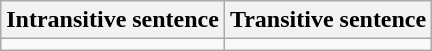<table class="wikitable">
<tr>
<th>Intransitive sentence</th>
<th>Transitive sentence</th>
</tr>
<tr>
<td></td>
<td></td>
</tr>
</table>
